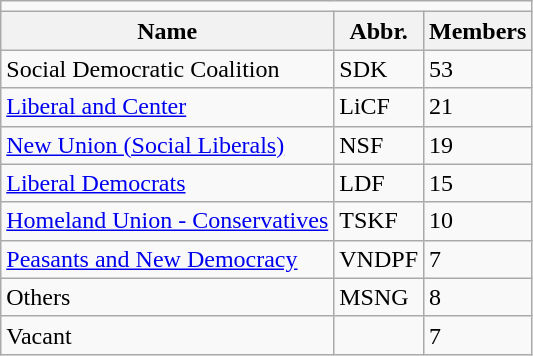<table class=wikitable style=text-align:left>
<tr>
<td colspan=4 align=center></td>
</tr>
<tr>
<th>Name</th>
<th>Abbr.</th>
<th>Members</th>
</tr>
<tr>
<td>Social Democratic Coalition</td>
<td>SDK</td>
<td>53</td>
</tr>
<tr>
<td><a href='#'>Liberal and Center</a></td>
<td>LiCF</td>
<td>21</td>
</tr>
<tr>
<td><a href='#'>New Union (Social Liberals)</a></td>
<td>NSF</td>
<td>19</td>
</tr>
<tr>
<td><a href='#'>Liberal Democrats</a></td>
<td>LDF</td>
<td>15</td>
</tr>
<tr>
<td><a href='#'>Homeland Union - Conservatives</a></td>
<td>TSKF</td>
<td>10</td>
</tr>
<tr>
<td><a href='#'>Peasants and New Democracy</a></td>
<td>VNDPF</td>
<td>7</td>
</tr>
<tr>
<td>Others</td>
<td>MSNG</td>
<td>8</td>
</tr>
<tr>
<td>Vacant</td>
<td></td>
<td>7</td>
</tr>
</table>
